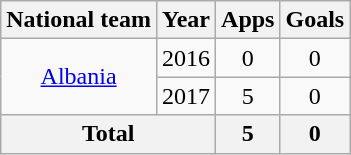<table class="wikitable" style="text-align:center">
<tr>
<th>National team</th>
<th>Year</th>
<th>Apps</th>
<th>Goals</th>
</tr>
<tr>
<td rowspan="2"><a href='#'>Albania</a></td>
<td>2016</td>
<td>0</td>
<td>0</td>
</tr>
<tr>
<td>2017</td>
<td>5</td>
<td>0</td>
</tr>
<tr>
<th colspan="2">Total</th>
<th>5</th>
<th>0</th>
</tr>
</table>
